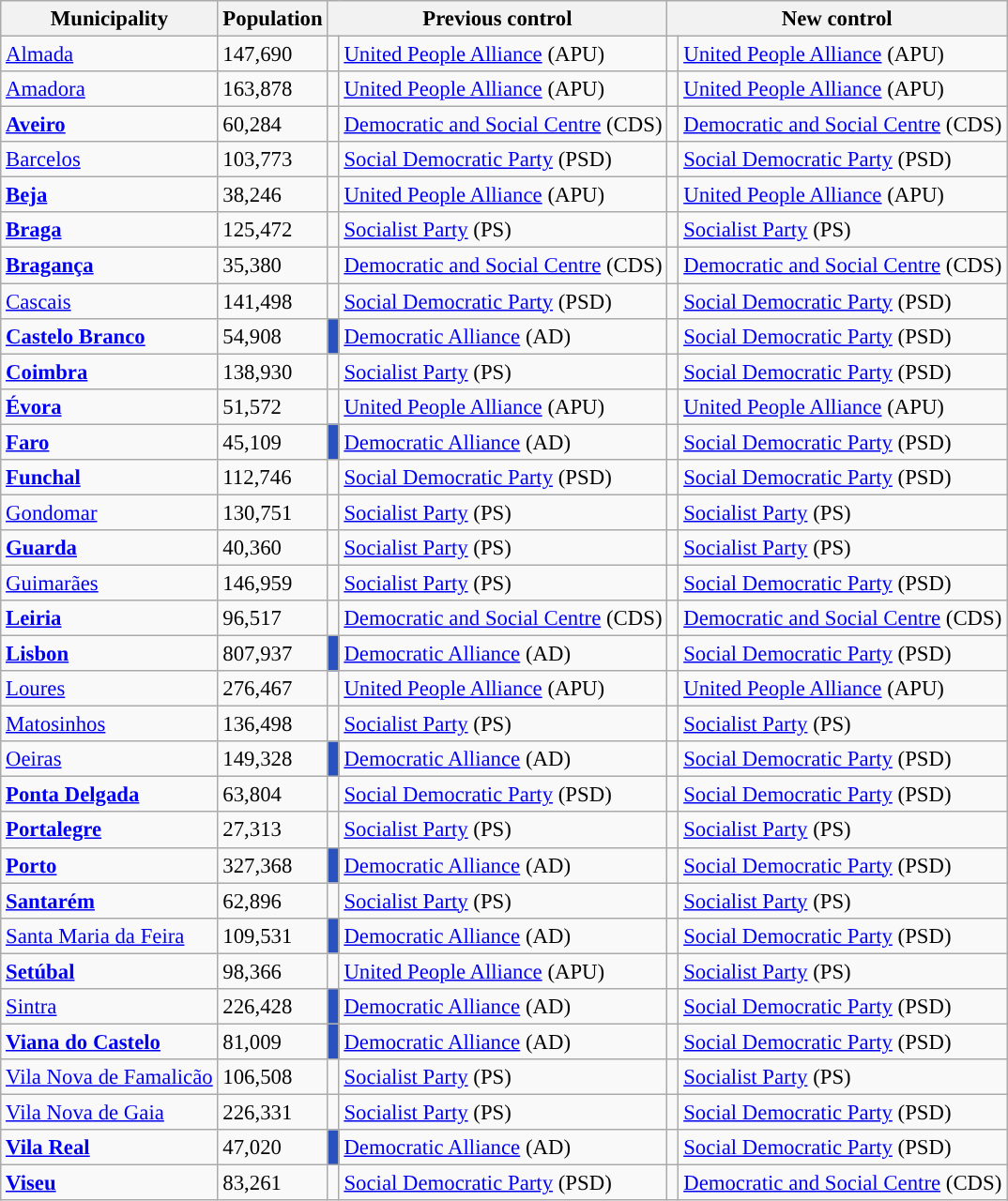<table class="wikitable sortable" style="font-size:95%;">
<tr>
<th>Municipality</th>
<th>Population</th>
<th colspan="2" style="width:200px;">Previous control</th>
<th colspan="2" style="width:200px;">New control</th>
</tr>
<tr>
<td><a href='#'>Almada</a></td>
<td>147,690</td>
<td width="1" style="color:inherit;background:"></td>
<td><a href='#'>United People Alliance</a> (APU)</td>
<td width="1" style="color:inherit;background:"></td>
<td><a href='#'>United People Alliance</a> (APU)</td>
</tr>
<tr>
<td><a href='#'>Amadora</a></td>
<td>163,878</td>
<td width="1" style="color:inherit;background:"></td>
<td><a href='#'>United People Alliance</a> (APU)</td>
<td width="1" style="color:inherit;background:"></td>
<td><a href='#'>United People Alliance</a> (APU)</td>
</tr>
<tr>
<td><a href='#'><strong>Aveiro</strong></a></td>
<td>60,284</td>
<td width="1" style="color:inherit;background:"></td>
<td><a href='#'>Democratic and Social Centre</a> (CDS)</td>
<td width="1" style="color:inherit;background:"></td>
<td><a href='#'>Democratic and Social Centre</a> (CDS)</td>
</tr>
<tr>
<td><a href='#'>Barcelos</a></td>
<td>103,773</td>
<td width="1" style="color:inherit;background:"></td>
<td><a href='#'>Social Democratic Party</a> (PSD)</td>
<td width="1" style="color:inherit;background:"></td>
<td><a href='#'>Social Democratic Party</a> (PSD)</td>
</tr>
<tr>
<td><a href='#'><strong>Beja</strong></a></td>
<td>38,246</td>
<td width="1" style="color:inherit;background:"></td>
<td><a href='#'>United People Alliance</a> (APU)</td>
<td width="1" style="color:inherit;background:"></td>
<td><a href='#'>United People Alliance</a> (APU)</td>
</tr>
<tr>
<td><strong><a href='#'>Braga</a></strong></td>
<td>125,472</td>
<td width="1" style="color:inherit;background:"></td>
<td><a href='#'>Socialist Party</a> (PS)</td>
<td width="1" style="color:inherit;background:"></td>
<td><a href='#'>Socialist Party</a> (PS)</td>
</tr>
<tr>
<td><a href='#'><strong>Bragança</strong></a></td>
<td>35,380</td>
<td width="1" style="color:inherit;background:"></td>
<td><a href='#'>Democratic and Social Centre</a> (CDS)</td>
<td width="1" style="color:inherit;background:"></td>
<td><a href='#'>Democratic and Social Centre</a> (CDS)</td>
</tr>
<tr>
<td><a href='#'>Cascais</a></td>
<td>141,498</td>
<td width="1" style="color:inherit;background:"></td>
<td><a href='#'>Social Democratic Party</a> (PSD)</td>
<td width="1" style="color:inherit;background:"></td>
<td><a href='#'>Social Democratic Party</a> (PSD)</td>
</tr>
<tr>
<td><a href='#'><strong>Castelo Branco</strong></a></td>
<td>54,908</td>
<td width="1" style="color:inherit;background:#2A52BE"></td>
<td><a href='#'>Democratic Alliance</a> (AD)</td>
<td width="1" style="color:inherit;background:"></td>
<td><a href='#'>Social Democratic Party</a> (PSD)</td>
</tr>
<tr>
<td><strong><a href='#'>Coimbra</a></strong></td>
<td>138,930</td>
<td width="1" style="color:inherit;background:"></td>
<td><a href='#'>Socialist Party</a> (PS)</td>
<td width="1" style="color:inherit;background:"></td>
<td><a href='#'>Social Democratic Party</a> (PSD)</td>
</tr>
<tr>
<td><strong><a href='#'>Évora</a></strong></td>
<td>51,572</td>
<td width="1" style="color:inherit;background:"></td>
<td><a href='#'>United People Alliance</a> (APU)</td>
<td width="1" style="color:inherit;background:"></td>
<td><a href='#'>United People Alliance</a> (APU)</td>
</tr>
<tr>
<td><a href='#'><strong>Faro</strong></a></td>
<td>45,109</td>
<td width="1" style="color:inherit;background:#2A52BE"></td>
<td><a href='#'>Democratic Alliance</a> (AD)</td>
<td width="1" style="color:inherit;background:"></td>
<td><a href='#'>Social Democratic Party</a> (PSD)</td>
</tr>
<tr>
<td><strong><a href='#'>Funchal</a></strong></td>
<td>112,746</td>
<td width="1" style="color:inherit;background:"></td>
<td><a href='#'>Social Democratic Party</a> (PSD)</td>
<td width="1" style="color:inherit;background:"></td>
<td><a href='#'>Social Democratic Party</a> (PSD)</td>
</tr>
<tr>
<td><a href='#'>Gondomar</a></td>
<td>130,751</td>
<td width="1" style="color:inherit;background:"></td>
<td><a href='#'>Socialist Party</a> (PS)</td>
<td width="1" style="color:inherit;background:"></td>
<td><a href='#'>Socialist Party</a> (PS)</td>
</tr>
<tr>
<td><a href='#'><strong>Guarda</strong></a></td>
<td>40,360</td>
<td width="1" style="color:inherit;background:"></td>
<td><a href='#'>Socialist Party</a> (PS)</td>
<td width="1" style="color:inherit;background:"></td>
<td><a href='#'>Socialist Party</a> (PS)</td>
</tr>
<tr>
<td><a href='#'>Guimarães</a></td>
<td>146,959</td>
<td width="1" style="color:inherit;background:"></td>
<td><a href='#'>Socialist Party</a> (PS)</td>
<td width="1" style="color:inherit;background:"></td>
<td><a href='#'>Social Democratic Party</a> (PSD)</td>
</tr>
<tr>
<td><strong><a href='#'>Leiria</a></strong></td>
<td>96,517</td>
<td width="1" style="color:inherit;background:"></td>
<td><a href='#'>Democratic and Social Centre</a> (CDS)</td>
<td width="1" style="color:inherit;background:"></td>
<td><a href='#'>Democratic and Social Centre</a> (CDS)</td>
</tr>
<tr>
<td><strong><a href='#'>Lisbon</a></strong></td>
<td>807,937</td>
<td width="1" style="color:inherit;background:#2A52BE"></td>
<td><a href='#'>Democratic Alliance</a> (AD)</td>
<td width="1" style="color:inherit;background:"></td>
<td><a href='#'>Social Democratic Party</a> (PSD)</td>
</tr>
<tr>
<td><a href='#'>Loures</a></td>
<td>276,467</td>
<td width="1" style="color:inherit;background:"></td>
<td><a href='#'>United People Alliance</a> (APU)</td>
<td width="1" style="color:inherit;background:"></td>
<td><a href='#'>United People Alliance</a> (APU)</td>
</tr>
<tr>
<td><a href='#'>Matosinhos</a></td>
<td>136,498</td>
<td width="1" style="color:inherit;background:"></td>
<td><a href='#'>Socialist Party</a> (PS)</td>
<td width="1" style="color:inherit;background:"></td>
<td><a href='#'>Socialist Party</a> (PS)</td>
</tr>
<tr>
<td><a href='#'>Oeiras</a></td>
<td>149,328</td>
<td width="1" style="color:inherit;background:#2A52BE"></td>
<td><a href='#'>Democratic Alliance</a> (AD)</td>
<td width="1" style="color:inherit;background:"></td>
<td><a href='#'>Social Democratic Party</a> (PSD)</td>
</tr>
<tr>
<td><strong><a href='#'>Ponta Delgada</a></strong></td>
<td>63,804</td>
<td width="1" style="color:inherit;background:"></td>
<td><a href='#'>Social Democratic Party</a> (PSD)</td>
<td width="1" style="color:inherit;background:"></td>
<td><a href='#'>Social Democratic Party</a> (PSD)</td>
</tr>
<tr>
<td><a href='#'><strong>Portalegre</strong></a></td>
<td>27,313</td>
<td width="1" style="color:inherit;background:"></td>
<td><a href='#'>Socialist Party</a> (PS)</td>
<td width="1" style="color:inherit;background:"></td>
<td><a href='#'>Socialist Party</a> (PS)</td>
</tr>
<tr>
<td><strong><a href='#'>Porto</a></strong></td>
<td>327,368</td>
<td width="1" style="color:inherit;background:#2A52BE"></td>
<td><a href='#'>Democratic Alliance</a> (AD)</td>
<td width="1" style="color:inherit;background:"></td>
<td><a href='#'>Social Democratic Party</a> (PSD)</td>
</tr>
<tr>
<td><a href='#'><strong>Santarém</strong></a></td>
<td>62,896</td>
<td width="1" style="color:inherit;background:"></td>
<td><a href='#'>Socialist Party</a> (PS)</td>
<td width="1" style="color:inherit;background:"></td>
<td><a href='#'>Socialist Party</a> (PS)</td>
</tr>
<tr>
<td><a href='#'>Santa Maria da Feira</a></td>
<td>109,531</td>
<td width="1" style="color:inherit;background:#2A52BE"></td>
<td><a href='#'>Democratic Alliance</a> (AD)</td>
<td width="1" style="color:inherit;background:"></td>
<td><a href='#'>Social Democratic Party</a> (PSD)</td>
</tr>
<tr>
<td><strong><a href='#'>Setúbal</a></strong></td>
<td>98,366</td>
<td width="1" style="color:inherit;background:"></td>
<td><a href='#'>United People Alliance</a> (APU)</td>
<td width="1" style="color:inherit;background:"></td>
<td><a href='#'>Socialist Party</a> (PS)</td>
</tr>
<tr>
<td><a href='#'>Sintra</a></td>
<td>226,428</td>
<td width="1" style="color:inherit;background:#2A52BE"></td>
<td><a href='#'>Democratic Alliance</a> (AD)</td>
<td width="1" style="color:inherit;background:"></td>
<td><a href='#'>Social Democratic Party</a> (PSD)</td>
</tr>
<tr>
<td><strong><a href='#'>Viana do Castelo</a></strong></td>
<td>81,009</td>
<td width="1" style="color:inherit;background:#2A52BE"></td>
<td><a href='#'>Democratic Alliance</a> (AD)</td>
<td width="1" style="color:inherit;background:"></td>
<td><a href='#'>Social Democratic Party</a> (PSD)</td>
</tr>
<tr>
<td><a href='#'>Vila Nova de Famalicão</a></td>
<td>106,508</td>
<td width="1" style="color:inherit;background:"></td>
<td><a href='#'>Socialist Party</a> (PS)</td>
<td width="1" style="color:inherit;background:"></td>
<td><a href='#'>Socialist Party</a> (PS)</td>
</tr>
<tr>
<td><a href='#'>Vila Nova de Gaia</a></td>
<td>226,331</td>
<td width="1" style="color:inherit;background:"></td>
<td><a href='#'>Socialist Party</a> (PS)</td>
<td width="1" style="color:inherit;background:"></td>
<td><a href='#'>Social Democratic Party</a> (PSD)</td>
</tr>
<tr>
<td><strong><a href='#'>Vila Real</a></strong></td>
<td>47,020</td>
<td width="1" style="color:inherit;background:#2A52BE"></td>
<td><a href='#'>Democratic Alliance</a> (AD)</td>
<td width="1" style="color:inherit;background:"></td>
<td><a href='#'>Social Democratic Party</a> (PSD)</td>
</tr>
<tr>
<td><strong><a href='#'>Viseu</a></strong></td>
<td>83,261</td>
<td width="1" style="color:inherit;background:"></td>
<td><a href='#'>Social Democratic Party</a> (PSD)</td>
<td width="1" style="color:inherit;background:"></td>
<td><a href='#'>Democratic and Social Centre</a> (CDS)</td>
</tr>
</table>
